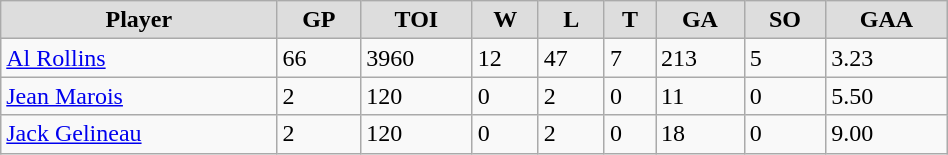<table class="wikitable" width="50%">
<tr align="center"  bgcolor="#dddddd">
<td><strong>Player</strong></td>
<td><strong>GP</strong></td>
<td><strong>TOI</strong></td>
<td><strong>W</strong></td>
<td><strong>L</strong></td>
<td><strong>T</strong></td>
<td><strong>GA</strong></td>
<td><strong>SO</strong></td>
<td><strong>GAA</strong></td>
</tr>
<tr>
<td><a href='#'>Al Rollins</a></td>
<td>66</td>
<td>3960</td>
<td>12</td>
<td>47</td>
<td>7</td>
<td>213</td>
<td>5</td>
<td>3.23</td>
</tr>
<tr>
<td><a href='#'>Jean Marois</a></td>
<td>2</td>
<td>120</td>
<td>0</td>
<td>2</td>
<td>0</td>
<td>11</td>
<td>0</td>
<td>5.50</td>
</tr>
<tr>
<td><a href='#'>Jack Gelineau</a></td>
<td>2</td>
<td>120</td>
<td>0</td>
<td>2</td>
<td>0</td>
<td>18</td>
<td>0</td>
<td>9.00</td>
</tr>
</table>
